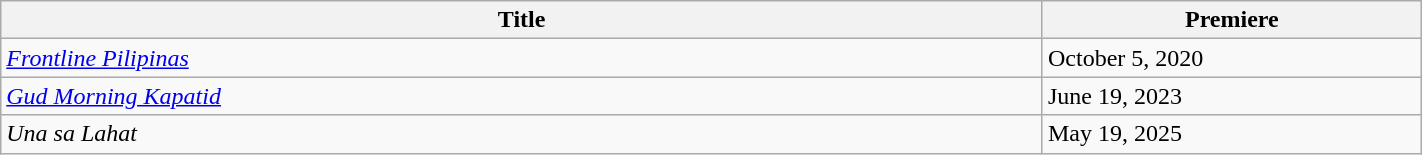<table class="wikitable sortable" width="75%">
<tr>
<th style="width:55%;">Title</th>
<th style="width:20%;">Premiere</th>
</tr>
<tr>
<td><em><a href='#'>Frontline Pilipinas</a></em></td>
<td>October 5, 2020</td>
</tr>
<tr>
<td><em><a href='#'>Gud Morning Kapatid</a></em></td>
<td>June 19, 2023</td>
</tr>
<tr>
<td><em>Una sa Lahat</em></td>
<td>May 19, 2025</td>
</tr>
</table>
